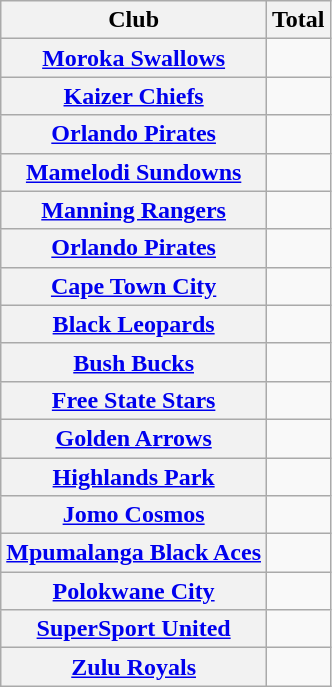<table class="sortable wikitable plainrowheaders">
<tr>
<th scope="col">Club</th>
<th scope="col">Total</th>
</tr>
<tr>
<th scope="row"><a href='#'>Moroka Swallows</a></th>
<td align="center"></td>
</tr>
<tr>
<th scope="row"><a href='#'>Kaizer Chiefs</a></th>
<td align="center"></td>
</tr>
<tr>
<th scope="row"><a href='#'>Orlando Pirates</a></th>
<td align="center"></td>
</tr>
<tr>
<th scope="row"><a href='#'>Mamelodi Sundowns</a></th>
<td align="center"></td>
</tr>
<tr>
<th scope="row"><a href='#'>Manning Rangers</a></th>
<td align="center"></td>
</tr>
<tr>
<th scope="row"><a href='#'>Orlando Pirates</a></th>
<td align="center"></td>
</tr>
<tr>
<th scope="row"><a href='#'>Cape Town City</a></th>
<td align="center"></td>
</tr>
<tr>
<th scope="row"><a href='#'>Black Leopards</a></th>
<td align="center"></td>
</tr>
<tr>
<th scope="row"><a href='#'>Bush Bucks</a></th>
<td align="center"></td>
</tr>
<tr>
<th scope="row"><a href='#'>Free State Stars</a></th>
<td align="center"></td>
</tr>
<tr>
<th scope="row"><a href='#'>Golden Arrows</a></th>
<td align="center"></td>
</tr>
<tr>
<th scope="row"><a href='#'>Highlands Park</a></th>
<td align="center"></td>
</tr>
<tr>
<th scope="row"><a href='#'>Jomo Cosmos</a></th>
<td align="center"></td>
</tr>
<tr>
<th scope="row"><a href='#'>Mpumalanga Black Aces</a></th>
<td align="center"></td>
</tr>
<tr>
<th scope="row"><a href='#'>Polokwane City</a></th>
<td align="center"></td>
</tr>
<tr>
<th scope="row"><a href='#'>SuperSport United</a></th>
<td align="center"></td>
</tr>
<tr>
<th scope="row"><a href='#'>Zulu Royals</a></th>
<td align="center"></td>
</tr>
</table>
